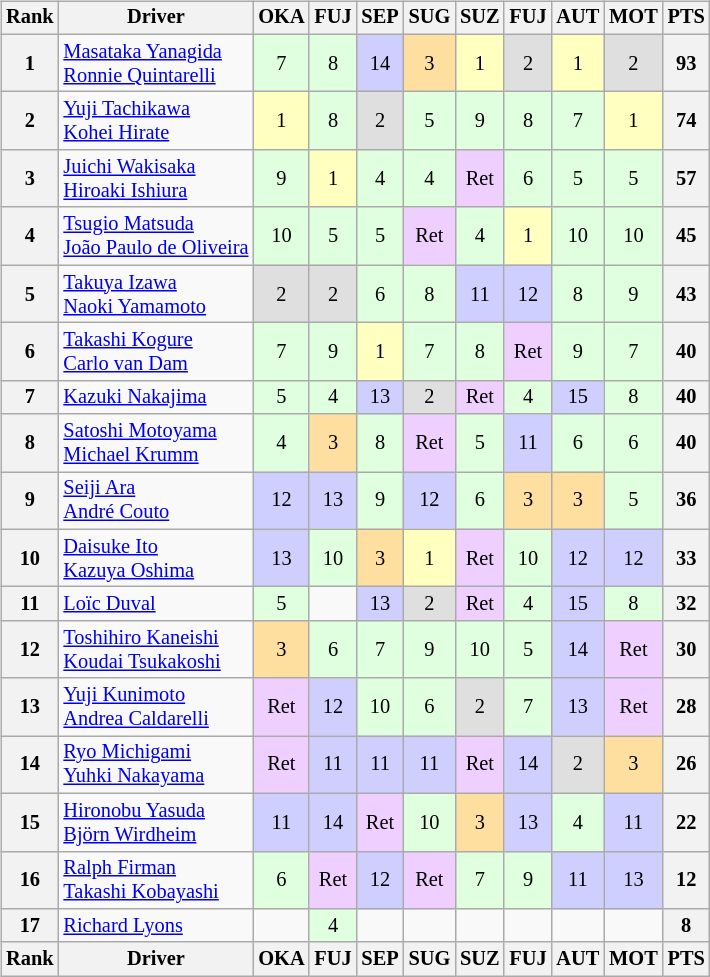<table>
<tr>
<td><br><table class="wikitable" style="font-size:85%; text-align:center">
<tr>
<th>Rank</th>
<th>Driver</th>
<th>OKA<br></th>
<th>FUJ<br></th>
<th>SEP<br></th>
<th>SUG<br></th>
<th>SUZ<br></th>
<th>FUJ<br></th>
<th>AUT<br></th>
<th>MOT<br></th>
<th>PTS</th>
</tr>
<tr>
<th>1</th>
<td align="left"> <a href='#'>Masataka Yanagida</a><br> <a href='#'>Ronnie Quintarelli</a></td>
<td style="background:#dfffdf;">7</td>
<td style="background:#dfffdf;">8</td>
<td style="background:#cfcfff;">14</td>
<td style="background:#ffdf9f;">3</td>
<td style="background:#ffffbf;">1</td>
<td style="background:#dfdfdf;">2</td>
<td style="background:#ffffbf;">1</td>
<td style="background:#dfdfdf;">2</td>
<th>93</th>
</tr>
<tr>
<th>2</th>
<td align="left"> <a href='#'>Yuji Tachikawa</a><br> <a href='#'>Kohei Hirate</a></td>
<td style="background:#ffffbf;">1</td>
<td style="background:#dfffdf;">8</td>
<td style="background:#dfdfdf;">2</td>
<td style="background:#dfffdf;">5</td>
<td style="background:#dfffdf;">9</td>
<td style="background:#dfffdf;">8</td>
<td style="background:#dfffdf;">7</td>
<td style="background:#ffffbf;">1</td>
<th>74</th>
</tr>
<tr>
<th>3</th>
<td align="left"> <a href='#'>Juichi Wakisaka</a><br> <a href='#'>Hiroaki Ishiura</a></td>
<td style="background:#dfffdf;">9</td>
<td style="background:#ffffbf;">1</td>
<td style="background:#dfffdf;">4</td>
<td style="background:#dfffdf;">4</td>
<td style="background:#efcfff;">Ret</td>
<td style="background:#dfffdf;">6</td>
<td style="background:#dfffdf;">5</td>
<td style="background:#dfffdf;">5</td>
<th>57</th>
</tr>
<tr>
<th>4</th>
<td align="left"> <a href='#'>Tsugio Matsuda</a> <br> <a href='#'>João Paulo de Oliveira</a></td>
<td style="background:#dfffdf;">10</td>
<td style="background:#dfffdf;">5</td>
<td style="background:#dfffdf;">5</td>
<td style="background:#efcfff;">Ret</td>
<td style="background:#dfffdf;">4</td>
<td style="background:#ffffbf;">1</td>
<td style="background:#dfffdf;">10</td>
<td style="background:#dfffdf;">10</td>
<th>45</th>
</tr>
<tr>
<th>5</th>
<td align="left"> <a href='#'>Takuya Izawa</a><br> <a href='#'>Naoki Yamamoto</a></td>
<td style="background:#dfdfdf;">2</td>
<td style="background:#dfdfdf;">2</td>
<td style="background:#dfffdf;">6</td>
<td style="background:#dfffdf;">8</td>
<td style="background:#cfcfff;">11</td>
<td style="background:#cfcfff;">12</td>
<td style="background:#dfffdf;">8</td>
<td style="background:#dfffdf;">9</td>
<th>43</th>
</tr>
<tr>
<th>6</th>
<td align="left"> <a href='#'>Takashi Kogure</a><br> <a href='#'>Carlo van Dam</a></td>
<td style="background:#dfffdf;">7</td>
<td style="background:#dfffdf;">9</td>
<td style="background:#ffffbf;">1</td>
<td style="background:#dfffdf;">7</td>
<td style="background:#dfffdf;">8</td>
<td style="background:#efcfff;">Ret</td>
<td style="background:#dfffdf;">9</td>
<td style="background:#dfffdf;">7</td>
<th>40</th>
</tr>
<tr>
<th>7</th>
<td align="left"> <a href='#'>Kazuki Nakajima</a></td>
<td style="background:#dfffdf;">5</td>
<td style="background:#dfffdf;">4</td>
<td style="background:#cfcfff;">13</td>
<td style="background:#dfdfdf;">2</td>
<td style="background:#efcfff;">Ret</td>
<td style="background:#dfffdf;">4</td>
<td style="background:#cfcfff;">15</td>
<td style="background:#dfffdf;">8</td>
<th>40</th>
</tr>
<tr>
<th>8</th>
<td align="left"> <a href='#'>Satoshi Motoyama</a><br> <a href='#'>Michael Krumm</a></td>
<td style="background:#dfffdf;">4</td>
<td style="background:#ffdf9f;">3</td>
<td style="background:#dfffdf;">8</td>
<td style="background:#efcfff;">Ret</td>
<td style="background:#dfffdf;">5</td>
<td style="background:#cfcfff;">11</td>
<td style="background:#dfffdf;">6</td>
<td style="background:#dfffdf;">6</td>
<th>40</th>
</tr>
<tr>
<th>9</th>
<td align="left"> <a href='#'>Seiji Ara</a><br> <a href='#'>André Couto</a></td>
<td style="background:#cfcfff;">12</td>
<td style="background:#cfcfff;">13</td>
<td style="background:#dfffdf;">9</td>
<td style="background:#cfcfff;">12</td>
<td style="background:#dfffdf;">6</td>
<td style="background:#ffdf9f;">3</td>
<td style="background:#ffdf9f;">3</td>
<td style="background:#dfffdf;">5</td>
<th>36</th>
</tr>
<tr>
<th>10</th>
<td align="left"> <a href='#'>Daisuke Ito</a> <br> <a href='#'>Kazuya Oshima</a></td>
<td style="background:#cfcfff;">13</td>
<td style="background:#dfffdf;">10</td>
<td style="background:#ffdf9f;">3</td>
<td style="background:#ffffbf;">1</td>
<td style="background:#efcfff;">Ret</td>
<td style="background:#dfffdf;">10</td>
<td style="background:#cfcfff;">12</td>
<td style="background:#cfcfff;">12</td>
<th>33</th>
</tr>
<tr>
<th>11</th>
<td align="left"> <a href='#'>Loïc Duval</a></td>
<td style="background:#dfffdf;">5</td>
<td></td>
<td style="background:#cfcfff;">13</td>
<td style="background:#dfdfdf;">2</td>
<td style="background:#efcfff;">Ret</td>
<td style="background:#dfffdf;">4</td>
<td style="background:#cfcfff;">15</td>
<td style="background:#dfffdf;">8</td>
<th>32</th>
</tr>
<tr>
<th>12</th>
<td align="left"> <a href='#'>Toshihiro Kaneishi</a><br> <a href='#'>Koudai Tsukakoshi</a></td>
<td style="background:#ffdf9f;">3</td>
<td style="background:#dfffdf;">6</td>
<td style="background:#dfffdf;">7</td>
<td style="background:#dfffdf;">9</td>
<td style="background:#dfffdf;">10</td>
<td style="background:#dfffdf;">5</td>
<td style="background:#cfcfff;">14</td>
<td style="background:#efcfff;">Ret</td>
<th>30</th>
</tr>
<tr>
<th>13</th>
<td align="left"> <a href='#'>Yuji Kunimoto</a><br> <a href='#'>Andrea Caldarelli</a></td>
<td style="background:#efcfff;">Ret</td>
<td style="background:#cfcfff;">12</td>
<td style="background:#dfffdf;">10</td>
<td style="background:#dfffdf;">6</td>
<td style="background:#dfdfdf;">2</td>
<td style="background:#dfffdf;">7</td>
<td style="background:#cfcfff;">13</td>
<td style="background:#efcfff;">Ret</td>
<th>28</th>
</tr>
<tr>
<th>14</th>
<td align="left"> <a href='#'>Ryo Michigami</a><br> <a href='#'>Yuhki Nakayama</a></td>
<td style="background:#efcfff;">Ret</td>
<td style="background:#cfcfff;">11</td>
<td style="background:#cfcfff;">11</td>
<td style="background:#cfcfff;">11</td>
<td style="background:#efcfff;">Ret</td>
<td style="background:#cfcfff;">14</td>
<td style="background:#dfdfdf;">2</td>
<td style="background:#ffdf9f;">3</td>
<th>26</th>
</tr>
<tr>
<th>15</th>
<td align="left"> <a href='#'>Hironobu Yasuda</a><br> <a href='#'>Björn Wirdheim</a></td>
<td style="background:#cfcfff;">11</td>
<td style="background:#cfcfff;">14</td>
<td style="background:#efcfff;">Ret</td>
<td style="background:#dfffdf;">10</td>
<td style="background:#ffdf9f;">3</td>
<td style="background:#cfcfff;">13</td>
<td style="background:#dfffdf;">4</td>
<td style="background:#cfcfff;">11</td>
<th>22</th>
</tr>
<tr>
<th>16</th>
<td align="left"> <a href='#'>Ralph Firman</a><br> <a href='#'>Takashi Kobayashi</a></td>
<td style="background:#dfffdf;">6</td>
<td style="background:#efcfff;">Ret</td>
<td style="background:#cfcfff;">12</td>
<td style="background:#efcfff;">Ret</td>
<td style="background:#dfffdf;">7</td>
<td style="background:#dfffdf;">9</td>
<td style="background:#cfcfff;">11</td>
<td style="background:#cfcfff;">13</td>
<th>12</th>
</tr>
<tr>
<th>17</th>
<td align="left"> <a href='#'>Richard Lyons</a></td>
<td></td>
<td style="background:#dfffdf;">4</td>
<td></td>
<td></td>
<td></td>
<td></td>
<td></td>
<td></td>
<th>8</th>
</tr>
<tr>
<th>Rank</th>
<th>Driver</th>
<th>OKA<br></th>
<th>FUJ<br></th>
<th>SEP<br></th>
<th>SUG<br></th>
<th>SUZ<br></th>
<th>FUJ<br></th>
<th>AUT<br></th>
<th>MOT<br></th>
<th>PTS</th>
</tr>
</table>
</td>
<td valign="top"><br></td>
</tr>
</table>
